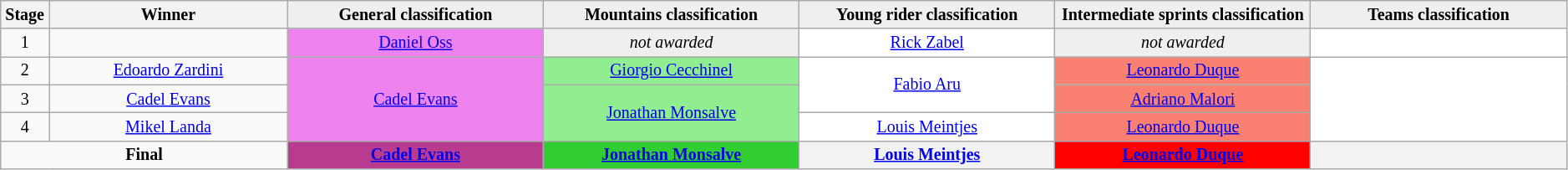<table class="wikitable" style="text-align: center; font-size:smaller;">
<tr>
<th width="1%">Stage</th>
<th width="14%">Winner</th>
<th style="background:#EFEFEF;" width="15%">General classification<br></th>
<th style="background:#EFEFEF;" width="15%">Mountains classification<br></th>
<th style="background:#EFEFEF;" width="15%">Young rider classification<br></th>
<th style="background:#EFEFEF;" width="15%">Intermediate sprints classification<br></th>
<th style="background:#EFEFEF;" width="15%">Teams classification</th>
</tr>
<tr>
<td>1</td>
<td></td>
<td style="background-color:violet;"><a href='#'>Daniel Oss</a></td>
<td style="background-color:#EFEFEF;"><em>not awarded</em></td>
<td style="background-color:white;"><a href='#'>Rick Zabel</a></td>
<td style="background-color:#EFEFEF;"><em>not awarded</em></td>
<td style="background-color:white;"></td>
</tr>
<tr>
<td>2</td>
<td><a href='#'>Edoardo Zardini</a></td>
<td style="background-color:violet;" rowspan=3><a href='#'>Cadel Evans</a></td>
<td style="background-color:lightgreen;"><a href='#'>Giorgio Cecchinel</a></td>
<td style="background-color:white;" rowspan=2><a href='#'>Fabio Aru</a></td>
<td style="background-color:salmon;"><a href='#'>Leonardo Duque</a></td>
<td style="background-color:white;" rowspan=3></td>
</tr>
<tr>
<td>3</td>
<td><a href='#'>Cadel Evans</a></td>
<td style="background-color:lightgreen;" rowspan=2><a href='#'>Jonathan Monsalve</a></td>
<td style="background-color:salmon;"><a href='#'>Adriano Malori</a></td>
</tr>
<tr>
<td>4</td>
<td><a href='#'>Mikel Landa</a></td>
<td style="background-color:white;"><a href='#'>Louis Meintjes</a></td>
<td style="background-color:salmon;"><a href='#'>Leonardo Duque</a></td>
</tr>
<tr>
<td colspan="2"><strong>Final</strong></td>
<th style="background-color:#B93B8F;"><a href='#'>Cadel Evans</a></th>
<th style="background-color:limegreen;"><a href='#'>Jonathan Monsalve</a></th>
<th style="background-color:offwhite;"><a href='#'>Louis Meintjes</a></th>
<th style="background-color:red;"><a href='#'>Leonardo Duque</a></th>
<th style="background-color:offwhite;"></th>
</tr>
</table>
